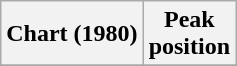<table class="wikitable sortable plainrowheaders">
<tr>
<th>Chart (1980)</th>
<th>Peak<br>position</th>
</tr>
<tr>
</tr>
</table>
